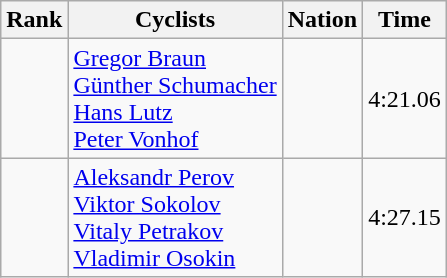<table class="wikitable sortable" style=text-align:center>
<tr>
<th>Rank</th>
<th>Cyclists</th>
<th>Nation</th>
<th>Time</th>
</tr>
<tr>
<td></td>
<td align=left><a href='#'>Gregor Braun</a><br><a href='#'>Günther Schumacher</a><br><a href='#'>Hans Lutz</a><br><a href='#'>Peter Vonhof</a></td>
<td align=left></td>
<td>4:21.06</td>
</tr>
<tr>
<td></td>
<td align=left><a href='#'>Aleksandr Perov</a><br><a href='#'>Viktor Sokolov</a><br><a href='#'>Vitaly Petrakov</a><br><a href='#'>Vladimir Osokin</a></td>
<td align=left></td>
<td>4:27.15</td>
</tr>
</table>
